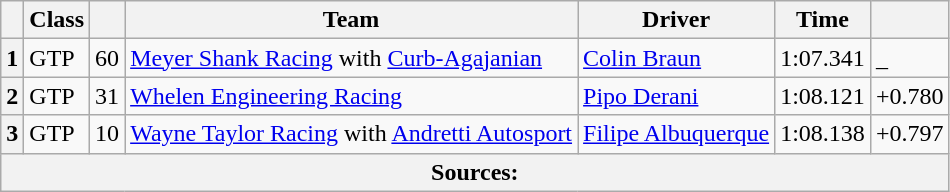<table class="wikitable">
<tr>
<th scope="col"></th>
<th scope="col">Class</th>
<th scope="col"></th>
<th scope="col">Team</th>
<th scope="col">Driver</th>
<th scope="col">Time</th>
<th scope="col"></th>
</tr>
<tr>
<th scope="row">1</th>
<td>GTP</td>
<td>60</td>
<td><a href='#'>Meyer Shank Racing</a> with <a href='#'>Curb-Agajanian</a></td>
<td><a href='#'>Colin Braun</a></td>
<td>1:07.341</td>
<td>_</td>
</tr>
<tr>
<th scope="row">2</th>
<td>GTP</td>
<td>31</td>
<td><a href='#'>Whelen Engineering Racing</a></td>
<td><a href='#'>Pipo Derani</a></td>
<td>1:08.121</td>
<td>+0.780</td>
</tr>
<tr>
<th scope="row">3</th>
<td>GTP</td>
<td>10</td>
<td><a href='#'>Wayne Taylor Racing</a> with <a href='#'>Andretti Autosport</a></td>
<td><a href='#'>Filipe Albuquerque</a></td>
<td>1:08.138</td>
<td>+0.797</td>
</tr>
<tr>
<th colspan="7">Sources:</th>
</tr>
</table>
